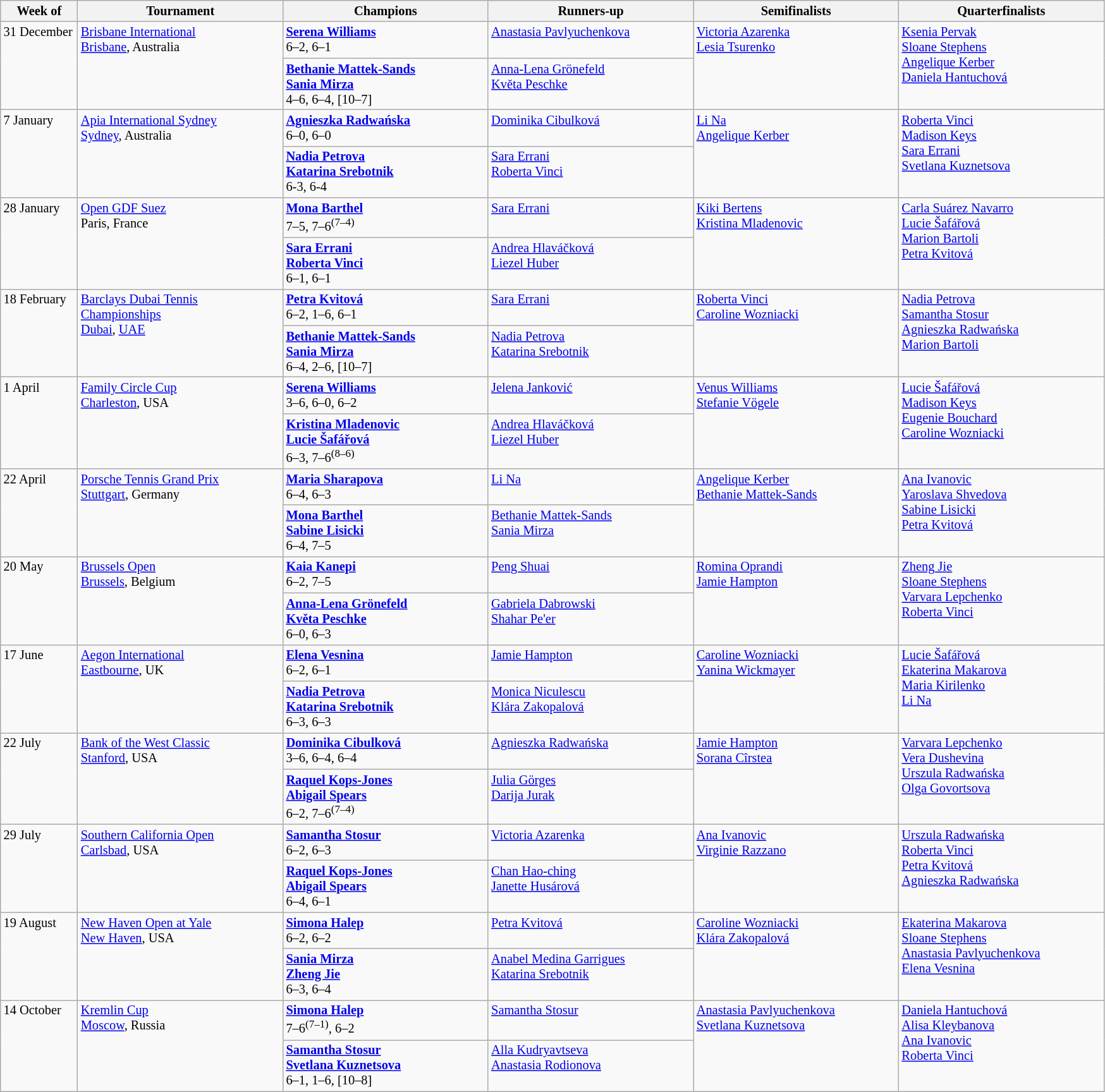<table class="wikitable" style="font-size:85%;">
<tr>
<th width="75">Week of</th>
<th width="210">Tournament</th>
<th width="210">Champions</th>
<th width="210">Runners-up</th>
<th width="210">Semifinalists</th>
<th width="210">Quarterfinalists</th>
</tr>
<tr valign=top>
<td rowspan=2>31 December</td>
<td rowspan=2><a href='#'>Brisbane International</a><br>  <a href='#'>Brisbane</a>, Australia</td>
<td> <strong><a href='#'>Serena Williams</a></strong><br>6–2, 6–1</td>
<td> <a href='#'>Anastasia Pavlyuchenkova</a></td>
<td rowspan=2> <a href='#'>Victoria Azarenka</a><br> <a href='#'>Lesia Tsurenko</a></td>
<td rowspan=2> <a href='#'>Ksenia Pervak</a><br> <a href='#'>Sloane Stephens</a><br> <a href='#'>Angelique Kerber</a><br> <a href='#'>Daniela Hantuchová</a></td>
</tr>
<tr valign=top>
<td><strong> <a href='#'>Bethanie Mattek-Sands</a><br> <a href='#'>Sania Mirza</a></strong><br>4–6, 6–4, [10–7]</td>
<td> <a href='#'>Anna-Lena Grönefeld</a><br> <a href='#'>Květa Peschke</a></td>
</tr>
<tr valign=top>
<td rowspan=2>7 January</td>
<td rowspan=2><a href='#'>Apia International Sydney</a><br> <a href='#'>Sydney</a>, Australia</td>
<td><strong> <a href='#'>Agnieszka Radwańska</a></strong> <br>6–0, 6–0</td>
<td> <a href='#'>Dominika Cibulková</a></td>
<td rowspan=2> <a href='#'>Li Na</a><br>  <a href='#'>Angelique Kerber</a></td>
<td rowspan=2> <a href='#'>Roberta Vinci</a> <br> <a href='#'>Madison Keys</a><br> <a href='#'>Sara Errani</a> <br> <a href='#'>Svetlana Kuznetsova</a></td>
</tr>
<tr valign=top>
<td><strong> <a href='#'>Nadia Petrova</a> <br>  <a href='#'>Katarina Srebotnik</a></strong><br>6-3, 6-4</td>
<td> <a href='#'>Sara Errani</a> <br>  <a href='#'>Roberta Vinci</a></td>
</tr>
<tr valign=top>
<td rowspan=2>28 January</td>
<td rowspan=2><a href='#'>Open GDF Suez</a><br> Paris, France</td>
<td> <strong><a href='#'>Mona Barthel</a></strong> <br>7–5, 7–6<sup>(7–4)</sup></td>
<td> <a href='#'>Sara Errani</a></td>
<td rowspan=2> <a href='#'>Kiki Bertens</a><br> <a href='#'>Kristina Mladenovic</a></td>
<td rowspan=2> <a href='#'>Carla Suárez Navarro</a><br> <a href='#'>Lucie Šafářová</a><br> <a href='#'>Marion Bartoli</a><br> <a href='#'>Petra Kvitová</a></td>
</tr>
<tr valign=top>
<td><strong> <a href='#'>Sara Errani</a> <br>  <a href='#'>Roberta Vinci</a></strong><br>6–1, 6–1</td>
<td> <a href='#'>Andrea Hlaváčková</a> <br>  <a href='#'>Liezel Huber</a></td>
</tr>
<tr valign=top>
<td rowspan=2>18 February</td>
<td rowspan=2><a href='#'>Barclays Dubai Tennis<br>Championships</a><br> <a href='#'>Dubai</a>, <a href='#'>UAE</a></td>
<td> <strong><a href='#'>Petra Kvitová</a></strong><br>6–2, 1–6, 6–1</td>
<td> <a href='#'>Sara Errani</a></td>
<td rowspan=2> <a href='#'>Roberta Vinci</a><br> <a href='#'>Caroline Wozniacki</a></td>
<td rowspan=2> <a href='#'>Nadia Petrova</a><br> <a href='#'>Samantha Stosur</a><br> <a href='#'>Agnieszka Radwańska</a><br> <a href='#'>Marion Bartoli</a></td>
</tr>
<tr valign=top>
<td><strong> <a href='#'>Bethanie Mattek-Sands</a> <br>  <a href='#'>Sania Mirza</a></strong><br>6–4, 2–6, [10–7]</td>
<td> <a href='#'>Nadia Petrova</a> <br>  <a href='#'>Katarina Srebotnik</a></td>
</tr>
<tr valign=top>
<td rowspan=2>1 April</td>
<td rowspan=2><a href='#'>Family Circle Cup</a><br> <a href='#'>Charleston</a>, USA</td>
<td> <strong><a href='#'>Serena Williams</a></strong><br>3–6, 6–0, 6–2</td>
<td> <a href='#'>Jelena Janković</a></td>
<td rowspan=2> <a href='#'>Venus Williams</a><br>  <a href='#'>Stefanie Vögele</a></td>
<td rowspan=2> <a href='#'>Lucie Šafářová</a><br> <a href='#'>Madison Keys</a><br> <a href='#'>Eugenie Bouchard</a><br> <a href='#'>Caroline Wozniacki</a></td>
</tr>
<tr valign=top>
<td><strong> <a href='#'>Kristina Mladenovic</a> <br>  <a href='#'>Lucie Šafářová</a></strong><br>6–3, 7–6<sup>(8–6)</sup></td>
<td> <a href='#'>Andrea Hlaváčková</a> <br>  <a href='#'>Liezel Huber</a></td>
</tr>
<tr valign=top>
<td rowspan=2>22 April</td>
<td rowspan=2><a href='#'>Porsche Tennis Grand Prix</a><br> <a href='#'>Stuttgart</a>, Germany</td>
<td> <strong><a href='#'>Maria Sharapova</a></strong><br>6–4, 6–3</td>
<td> <a href='#'>Li Na</a></td>
<td rowspan=2> <a href='#'>Angelique Kerber</a><br> <a href='#'>Bethanie Mattek-Sands</a></td>
<td rowspan=2> <a href='#'>Ana Ivanovic</a><br> <a href='#'>Yaroslava Shvedova</a><br>  <a href='#'>Sabine Lisicki</a><br> <a href='#'>Petra Kvitová</a></td>
</tr>
<tr valign=top>
<td><strong> <a href='#'>Mona Barthel</a> <br>  <a href='#'>Sabine Lisicki</a></strong><br>6–4, 7–5</td>
<td> <a href='#'>Bethanie Mattek-Sands</a> <br>  <a href='#'>Sania Mirza</a></td>
</tr>
<tr valign=top>
<td rowspan=2>20 May</td>
<td rowspan=2><a href='#'>Brussels Open</a><br> <a href='#'>Brussels</a>, Belgium</td>
<td> <strong><a href='#'>Kaia Kanepi</a></strong><br>6–2, 7–5</td>
<td> <a href='#'>Peng Shuai</a></td>
<td rowspan=2> <a href='#'>Romina Oprandi</a><br> <a href='#'>Jamie Hampton</a></td>
<td rowspan=2> <a href='#'>Zheng Jie</a> <br> <a href='#'>Sloane Stephens</a><br> <a href='#'>Varvara Lepchenko</a><br>  <a href='#'>Roberta Vinci</a></td>
</tr>
<tr valign=top>
<td><strong> <a href='#'>Anna-Lena Grönefeld</a> <br>  <a href='#'>Květa Peschke</a></strong><br>6–0, 6–3</td>
<td> <a href='#'>Gabriela Dabrowski</a> <br>  <a href='#'>Shahar Pe'er</a></td>
</tr>
<tr valign=top>
<td rowspan=2>17 June</td>
<td rowspan=2><a href='#'>Aegon International</a><br> <a href='#'>Eastbourne</a>, UK</td>
<td> <strong><a href='#'>Elena Vesnina</a></strong><br>6–2, 6–1</td>
<td> <a href='#'>Jamie Hampton</a></td>
<td rowspan=2> <a href='#'>Caroline Wozniacki</a><br> <a href='#'>Yanina Wickmayer</a></td>
<td rowspan=2> <a href='#'>Lucie Šafářová</a><br> <a href='#'>Ekaterina Makarova</a><br> <a href='#'>Maria Kirilenko</a><br> <a href='#'>Li Na</a></td>
</tr>
<tr valign=top>
<td><strong> <a href='#'>Nadia Petrova</a> <br>  <a href='#'>Katarina Srebotnik</a></strong><br>6–3, 6–3</td>
<td> <a href='#'>Monica Niculescu</a> <br>  <a href='#'>Klára Zakopalová</a></td>
</tr>
<tr valign=top>
<td rowspan=2>22 July</td>
<td rowspan=2><a href='#'>Bank of the West Classic</a><br> <a href='#'>Stanford</a>, USA</td>
<td> <strong><a href='#'>Dominika Cibulková</a></strong><br>3–6, 6–4, 6–4</td>
<td> <a href='#'>Agnieszka Radwańska</a></td>
<td rowspan=2> <a href='#'>Jamie Hampton</a> <br> <a href='#'>Sorana Cîrstea</a></td>
<td rowspan=2> <a href='#'>Varvara Lepchenko</a><br> <a href='#'>Vera Dushevina</a><br> <a href='#'>Urszula Radwańska</a><br> <a href='#'>Olga Govortsova</a></td>
</tr>
<tr valign=top>
<td><strong> <a href='#'>Raquel Kops-Jones</a> <br>  <a href='#'>Abigail Spears</a></strong><br>6–2, 7–6<sup>(7–4)</sup></td>
<td> <a href='#'>Julia Görges</a> <br>  <a href='#'>Darija Jurak</a></td>
</tr>
<tr valign=top>
<td rowspan=2>29 July</td>
<td rowspan=2><a href='#'>Southern California Open</a><br><a href='#'>Carlsbad</a>, USA</td>
<td> <strong><a href='#'>Samantha Stosur</a></strong><br>6–2, 6–3</td>
<td> <a href='#'>Victoria Azarenka</a></td>
<td rowspan=2> <a href='#'>Ana Ivanovic</a><br> <a href='#'>Virginie Razzano</a></td>
<td rowspan=2> <a href='#'>Urszula Radwańska</a><br> <a href='#'>Roberta Vinci</a><br> <a href='#'>Petra Kvitová</a><br>  <a href='#'>Agnieszka Radwańska</a></td>
</tr>
<tr valign=top>
<td><strong> <a href='#'>Raquel Kops-Jones</a> <br>  <a href='#'>Abigail Spears</a></strong><br>6–4, 6–1</td>
<td> <a href='#'>Chan Hao-ching</a> <br>  <a href='#'>Janette Husárová</a></td>
</tr>
<tr valign=top>
<td rowspan=2>19 August</td>
<td rowspan=2><a href='#'>New Haven Open at Yale</a><br> <a href='#'>New Haven</a>, USA</td>
<td> <strong><a href='#'>Simona Halep</a></strong><br>6–2, 6–2</td>
<td> <a href='#'>Petra Kvitová</a></td>
<td rowspan=2> <a href='#'>Caroline Wozniacki</a><br> <a href='#'>Klára Zakopalová</a></td>
<td rowspan=2> <a href='#'>Ekaterina Makarova</a><br> <a href='#'>Sloane Stephens</a><br> <a href='#'>Anastasia Pavlyuchenkova</a><br> <a href='#'>Elena Vesnina</a></td>
</tr>
<tr valign=top>
<td><strong> <a href='#'>Sania Mirza</a> <br>  <a href='#'>Zheng Jie</a></strong><br>6–3, 6–4</td>
<td> <a href='#'>Anabel Medina Garrigues</a> <br>  <a href='#'>Katarina Srebotnik</a></td>
</tr>
<tr valign=top>
<td rowspan=2>14 October</td>
<td rowspan=2><a href='#'>Kremlin Cup</a><br> <a href='#'>Moscow</a>, Russia</td>
<td> <strong><a href='#'>Simona Halep</a></strong><br>7–6<sup>(7–1)</sup>, 6–2</td>
<td> <a href='#'>Samantha Stosur</a></td>
<td rowspan=2> <a href='#'>Anastasia Pavlyuchenkova</a><br> <a href='#'>Svetlana Kuznetsova</a></td>
<td rowspan=2> <a href='#'>Daniela Hantuchová</a><br> <a href='#'>Alisa Kleybanova</a><br>  <a href='#'>Ana Ivanovic</a> <br>  <a href='#'>Roberta Vinci</a></td>
</tr>
<tr valign=top>
<td><strong> <a href='#'>Samantha Stosur</a> <br>  <a href='#'>Svetlana Kuznetsova</a></strong><br>6–1, 1–6, [10–8]</td>
<td> <a href='#'>Alla Kudryavtseva</a> <br>  <a href='#'>Anastasia Rodionova</a></td>
</tr>
</table>
